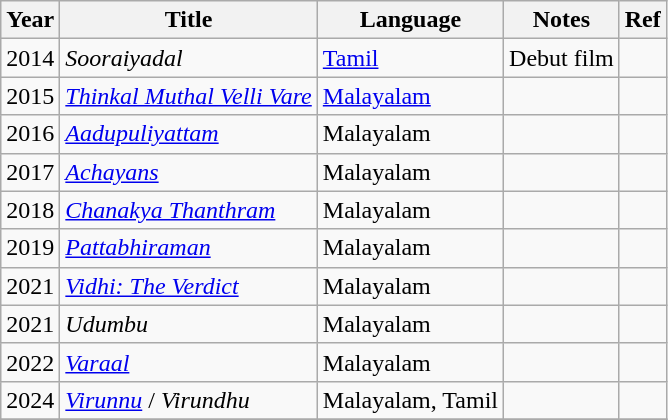<table class="wikitable sortable">
<tr>
<th>Year</th>
<th>Title</th>
<th>Language</th>
<th>Notes</th>
<th Source="unsortable">Ref</th>
</tr>
<tr>
<td>2014</td>
<td><em>Sooraiyadal</em></td>
<td><a href='#'>Tamil</a></td>
<td>Debut film</td>
<td></td>
</tr>
<tr>
<td>2015</td>
<td><em><a href='#'>Thinkal Muthal Velli Vare</a></em></td>
<td><a href='#'>Malayalam</a></td>
<td></td>
<td></td>
</tr>
<tr>
<td>2016</td>
<td><em><a href='#'>Aadupuliyattam</a></em></td>
<td>Malayalam</td>
<td></td>
<td></td>
</tr>
<tr>
<td>2017</td>
<td><em><a href='#'>Achayans</a></em></td>
<td>Malayalam</td>
<td></td>
<td></td>
</tr>
<tr>
<td>2018</td>
<td><em><a href='#'>Chanakya Thanthram</a></em></td>
<td>Malayalam</td>
<td></td>
<td></td>
</tr>
<tr>
<td>2019</td>
<td><em><a href='#'>Pattabhiraman</a></em></td>
<td>Malayalam</td>
<td></td>
<td></td>
</tr>
<tr>
<td>2021</td>
<td><em><a href='#'>Vidhi: The Verdict</a></em></td>
<td>Malayalam</td>
<td></td>
<td></td>
</tr>
<tr>
<td>2021</td>
<td><em>Udumbu</em></td>
<td>Malayalam</td>
<td></td>
<td></td>
</tr>
<tr>
<td>2022</td>
<td><em><a href='#'>Varaal</a></em></td>
<td>Malayalam</td>
<td></td>
<td></td>
</tr>
<tr>
<td>2024</td>
<td><em><a href='#'>Virunnu</a></em> / <em>Virundhu</em></td>
<td>Malayalam, Tamil</td>
<td></td>
<td></td>
</tr>
<tr>
</tr>
</table>
